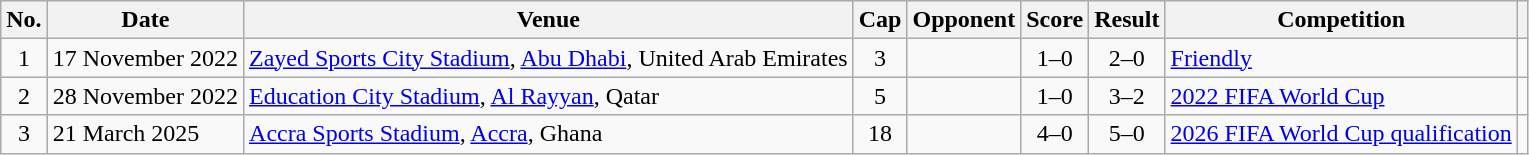<table class=wikitable>
<tr>
<th>No.</th>
<th>Date</th>
<th>Venue</th>
<th>Cap</th>
<th>Opponent</th>
<th>Score</th>
<th>Result</th>
<th>Competition</th>
<th class=unsortable></th>
</tr>
<tr>
<td align=center>1</td>
<td>17 November 2022</td>
<td><a href='#'>Zayed Sports City Stadium</a>, <a href='#'>Abu Dhabi</a>, United Arab Emirates</td>
<td align=center>3</td>
<td></td>
<td align=center>1–0</td>
<td align=center>2–0</td>
<td><a href='#'>Friendly</a></td>
<td align=center></td>
</tr>
<tr>
<td align=center>2</td>
<td>28 November 2022</td>
<td><a href='#'>Education City Stadium</a>, <a href='#'>Al Rayyan</a>, Qatar</td>
<td align=center>5</td>
<td></td>
<td align=center>1–0</td>
<td align=center>3–2</td>
<td><a href='#'>2022 FIFA World Cup</a></td>
<td align=center></td>
</tr>
<tr>
<td align=center>3</td>
<td>21 March 2025</td>
<td><a href='#'>Accra Sports Stadium</a>, <a href='#'>Accra</a>, Ghana</td>
<td align=center>18</td>
<td></td>
<td align=center>4–0</td>
<td align=center>5–0</td>
<td><a href='#'>2026 FIFA World Cup qualification</a></td>
<td align=center></td>
</tr>
</table>
